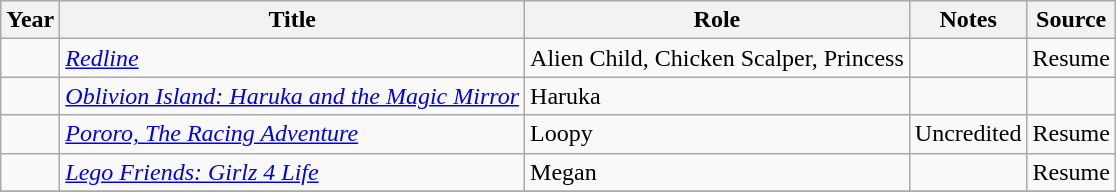<table class="wikitable sortable plainrowheaders">
<tr>
<th>Year</th>
<th>Title</th>
<th>Role</th>
<th class="unsortable">Notes</th>
<th class="unsortable">Source</th>
</tr>
<tr>
<td></td>
<td><em><a href='#'>Redline</a></em></td>
<td>Alien Child, Chicken Scalper, Princess</td>
<td></td>
<td>Resume</td>
</tr>
<tr>
<td></td>
<td><em><a href='#'>Oblivion Island: Haruka and the Magic Mirror</a></em></td>
<td>Haruka</td>
<td></td>
<td></td>
</tr>
<tr>
<td></td>
<td><em><a href='#'>Pororo, The Racing Adventure</a></em></td>
<td>Loopy</td>
<td>Uncredited</td>
<td>Resume</td>
</tr>
<tr>
<td></td>
<td><em><a href='#'>Lego Friends: Girlz 4 Life</a></em></td>
<td>Megan</td>
<td></td>
<td>Resume</td>
</tr>
<tr>
</tr>
</table>
